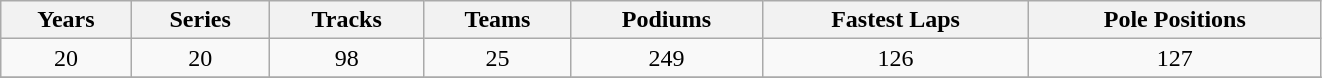<table class="wikitable" width="881px">
<tr>
<th scope="col">Years</th>
<th scope="col">Series</th>
<th scope="col">Tracks</th>
<th scope="col">Teams</th>
<th scope="col">Podiums</th>
<th scope="col">Fastest Laps</th>
<th scope="col">Pole Positions</th>
</tr>
<tr>
<td style="text-align:center">20</td>
<td style="text-align:center">20</td>
<td style="text-align:center">98</td>
<td style="text-align:center">25</td>
<td style="text-align:center">249</td>
<td style="text-align:center">126</td>
<td style="text-align:center">127</td>
</tr>
<tr>
</tr>
</table>
